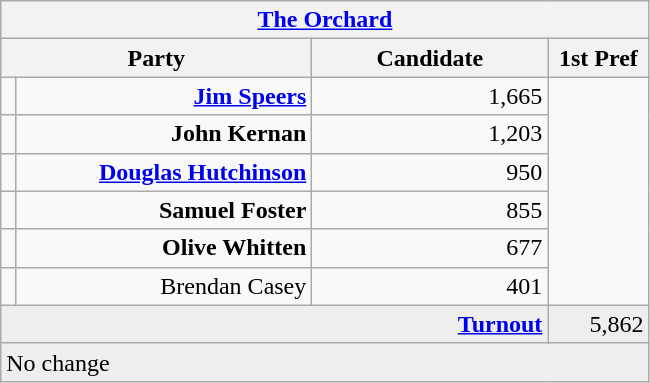<table class="wikitable">
<tr>
<th colspan="4" align="center"><a href='#'>The Orchard</a></th>
</tr>
<tr>
<th colspan="2" align="center" width=200>Party</th>
<th width=150>Candidate</th>
<th width=60>1st Pref</th>
</tr>
<tr>
<td></td>
<td align="right"><strong><a href='#'>Jim Speers</a></strong></td>
<td align="right">1,665</td>
</tr>
<tr>
<td></td>
<td align="right"><strong>John Kernan</strong></td>
<td align="right">1,203</td>
</tr>
<tr>
<td></td>
<td align="right"><strong><a href='#'>Douglas Hutchinson</a></strong></td>
<td align="right">950</td>
</tr>
<tr>
<td></td>
<td align="right"><strong>Samuel Foster</strong></td>
<td align="right">855</td>
</tr>
<tr>
<td></td>
<td align="right"><strong>Olive Whitten</strong></td>
<td align="right">677</td>
</tr>
<tr>
<td></td>
<td align="right">Brendan Casey</td>
<td align="right">401</td>
</tr>
<tr bgcolor="EEEEEE">
<td colspan=3 align="right"><strong><a href='#'>Turnout</a></strong></td>
<td align="right">5,862</td>
</tr>
<tr>
<td colspan=4 bgcolor="EEEEEE">No change</td>
</tr>
</table>
